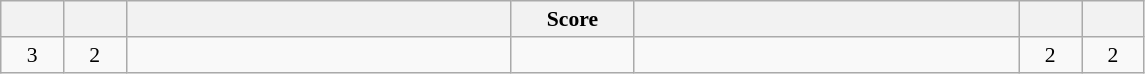<table class="wikitable" style="text-align: center; font-size:90%" |>
<tr>
<th width="35"></th>
<th width="35"></th>
<th width="250"></th>
<th width="75">Score</th>
<th width="250"></th>
<th width="35"></th>
<th width="35"></th>
</tr>
<tr>
<td>3</td>
<td>2</td>
<td style="text-align:left;"></td>
<td></td>
<td style="text-align:left;"></td>
<td>2</td>
<td>2</td>
</tr>
</table>
